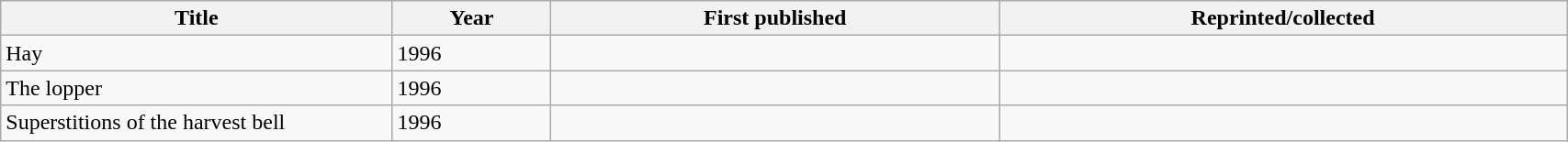<table class='wikitable sortable' width='90%'>
<tr>
<th width=25%>Title</th>
<th>Year</th>
<th>First published</th>
<th>Reprinted/collected</th>
</tr>
<tr>
<td>Hay</td>
<td>1996</td>
<td></td>
<td></td>
</tr>
<tr>
<td data-sort-value="Lopper">The lopper</td>
<td>1996</td>
<td></td>
<td></td>
</tr>
<tr>
<td>Superstitions of the harvest bell</td>
<td>1996</td>
<td></td>
<td></td>
</tr>
</table>
